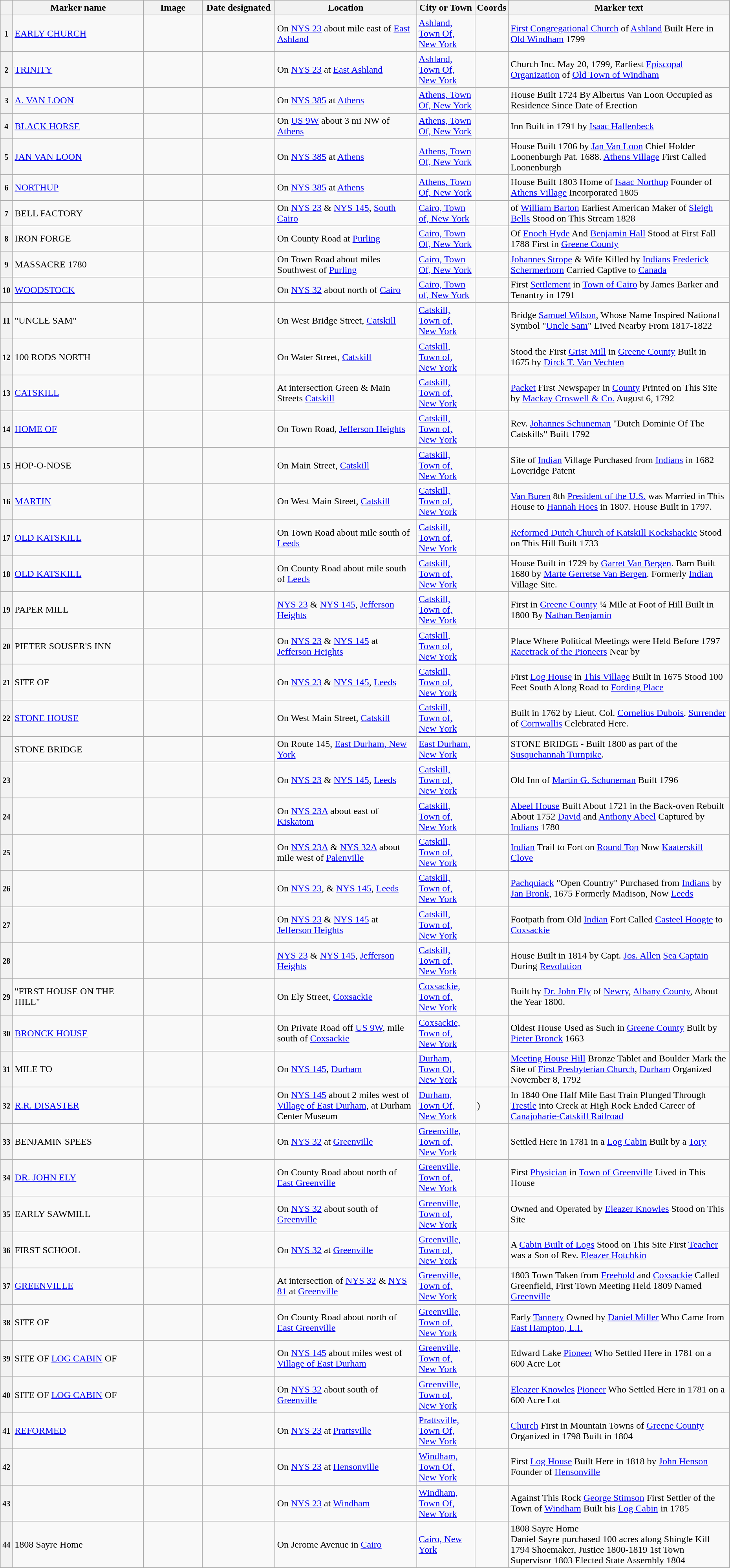<table class="wikitable sortable" style="width:98%">
<tr>
<th></th>
<th width = 18% ><strong>Marker name</strong></th>
<th width = 8% class="unsortable" ><strong>Image</strong></th>
<th width = 10% ><strong>Date designated</strong></th>
<th><strong>Location</strong></th>
<th width = 8% ><strong>City or Town</strong></th>
<th><strong>Coords</strong></th>
<th class="unsortable" ><strong>Marker text</strong></th>
</tr>
<tr ->
<th><small>1</small></th>
<td><a href='#'>EARLY CHURCH</a></td>
<td></td>
<td></td>
<td>On <a href='#'>NYS 23</a> about  mile east of <a href='#'>East Ashland</a></td>
<td><a href='#'>Ashland, Town Of, New York</a></td>
<td></td>
<td><a href='#'>First Congregational Church</a> of <a href='#'>Ashland</a> Built Here in <a href='#'>Old Windham</a> 1799</td>
</tr>
<tr ->
<th><small>2</small></th>
<td><a href='#'>TRINITY</a></td>
<td></td>
<td></td>
<td>On <a href='#'>NYS 23</a> at <a href='#'>East Ashland</a></td>
<td><a href='#'>Ashland, Town Of, New York</a></td>
<td></td>
<td>Church Inc. May 20, 1799, Earliest <a href='#'>Episcopal Organization</a> of <a href='#'>Old Town of Windham</a></td>
</tr>
<tr ->
<th><small>3</small></th>
<td><a href='#'>A. VAN LOON</a></td>
<td></td>
<td></td>
<td>On <a href='#'>NYS 385</a> at <a href='#'>Athens</a></td>
<td><a href='#'>Athens, Town Of, New York</a></td>
<td></td>
<td>House Built 1724 By Albertus Van Loon Occupied as Residence Since Date of Erection</td>
</tr>
<tr ->
<th><small>4</small></th>
<td><a href='#'>BLACK HORSE</a></td>
<td></td>
<td></td>
<td>On <a href='#'>US 9W</a> about 3 mi NW of <a href='#'>Athens</a></td>
<td><a href='#'>Athens, Town Of, New York</a></td>
<td></td>
<td>Inn Built in 1791 by <a href='#'>Isaac Hallenbeck</a></td>
</tr>
<tr ->
<th><small>5</small></th>
<td><a href='#'>JAN VAN LOON</a></td>
<td></td>
<td></td>
<td>On <a href='#'>NYS 385</a> at <a href='#'>Athens</a></td>
<td><a href='#'>Athens, Town Of, New York</a></td>
<td></td>
<td>House Built 1706 by <a href='#'>Jan Van Loon</a> Chief Holder Loonenburgh Pat. 1688. <a href='#'>Athens Village</a> First Called Loonenburgh</td>
</tr>
<tr ->
<th><small>6</small></th>
<td><a href='#'>NORTHUP</a></td>
<td></td>
<td></td>
<td>On <a href='#'>NYS 385</a> at <a href='#'>Athens</a></td>
<td><a href='#'>Athens, Town Of, New York</a></td>
<td></td>
<td>House Built 1803 Home of <a href='#'>Isaac Northup</a> Founder of <a href='#'>Athens Village</a> Incorporated 1805</td>
</tr>
<tr ->
<th><small>7</small></th>
<td>BELL FACTORY</td>
<td></td>
<td></td>
<td>On <a href='#'>NYS 23</a> & <a href='#'>NYS 145</a>, <a href='#'>South Cairo</a></td>
<td><a href='#'>Cairo, Town of, New York</a></td>
<td></td>
<td>of <a href='#'>William Barton</a> Earliest American Maker of <a href='#'>Sleigh</a> <a href='#'>Bells</a> Stood on This Stream 1828</td>
</tr>
<tr ->
<th><small>8</small></th>
<td>IRON FORGE</td>
<td></td>
<td></td>
<td>On County Road at <a href='#'>Purling</a></td>
<td><a href='#'>Cairo, Town Of, New York</a></td>
<td></td>
<td>Of <a href='#'>Enoch Hyde</a> And <a href='#'>Benjamin Hall</a> Stood at First Fall 1788 First in <a href='#'>Greene County</a></td>
</tr>
<tr ->
<th><small>9</small></th>
<td>MASSACRE 1780</td>
<td></td>
<td></td>
<td>On Town Road about  miles Southwest of <a href='#'>Purling</a></td>
<td><a href='#'>Cairo, Town Of, New York</a></td>
<td></td>
<td><a href='#'>Johannes Strope</a> & Wife Killed by <a href='#'>Indians</a> <a href='#'>Frederick Schermerhorn</a> Carried Captive to <a href='#'>Canada</a></td>
</tr>
<tr ->
<th><small>10</small></th>
<td><a href='#'>WOODSTOCK</a></td>
<td></td>
<td></td>
<td>On <a href='#'>NYS 32</a> about  north of <a href='#'>Cairo</a></td>
<td><a href='#'>Cairo, Town of, New York</a></td>
<td></td>
<td>First <a href='#'>Settlement</a> in <a href='#'>Town of Cairo</a> by James Barker and Tenantry in 1791</td>
</tr>
<tr ->
<th><small>11</small></th>
<td>"UNCLE SAM"</td>
<td></td>
<td></td>
<td>On West Bridge Street, <a href='#'>Catskill</a></td>
<td><a href='#'>Catskill, Town of, New York</a></td>
<td></td>
<td>Bridge <a href='#'>Samuel Wilson</a>, Whose Name Inspired National Symbol "<a href='#'>Uncle Sam</a>" Lived Nearby From 1817-1822</td>
</tr>
<tr ->
<th><small>12</small></th>
<td>100 RODS NORTH </td>
<td></td>
<td></td>
<td>On Water Street, <a href='#'>Catskill</a></td>
<td><a href='#'>Catskill, Town of, New York</a></td>
<td></td>
<td>Stood the First <a href='#'>Grist Mill</a> in <a href='#'>Greene County</a> Built in 1675 by <a href='#'>Dirck T. Van Vechten</a></td>
</tr>
<tr ->
<th><small>13</small></th>
<td><a href='#'>CATSKILL</a></td>
<td></td>
<td></td>
<td>At intersection Green & Main Streets <a href='#'>Catskill</a></td>
<td><a href='#'>Catskill, Town of, New York</a></td>
<td></td>
<td><a href='#'>Packet</a> First Newspaper in <a href='#'>County</a> Printed on This Site by <a href='#'>Mackay Croswell & Co.</a> August 6, 1792</td>
</tr>
<tr ->
<th><small>14</small></th>
<td><a href='#'>HOME OF</a></td>
<td></td>
<td></td>
<td>On Town Road, <a href='#'>Jefferson Heights</a></td>
<td><a href='#'>Catskill, Town of, New York</a></td>
<td></td>
<td>Rev. <a href='#'>Johannes Schuneman</a> "Dutch Dominie Of The Catskills" Built 1792</td>
</tr>
<tr ->
<th><small>15</small></th>
<td>HOP-O-NOSE</td>
<td></td>
<td></td>
<td>On Main Street, <a href='#'>Catskill</a></td>
<td><a href='#'>Catskill, Town of, New York</a></td>
<td></td>
<td>Site of <a href='#'>Indian</a> Village Purchased from <a href='#'>Indians</a> in 1682 Loveridge Patent</td>
</tr>
<tr ->
<th><small>16</small></th>
<td><a href='#'>MARTIN</a></td>
<td></td>
<td></td>
<td>On West Main Street, <a href='#'>Catskill</a></td>
<td><a href='#'>Catskill, Town of, New York</a></td>
<td></td>
<td><a href='#'>Van Buren</a> 8th <a href='#'>President of the U.S.</a> was Married in This House to <a href='#'>Hannah Hoes</a> in 1807. House Built in 1797.</td>
</tr>
<tr ->
<th><small>17</small></th>
<td><a href='#'>OLD KATSKILL</a></td>
<td></td>
<td></td>
<td>On Town Road about  mile south of <a href='#'>Leeds</a></td>
<td><a href='#'>Catskill, Town of, New York</a></td>
<td></td>
<td> <a href='#'>Reformed Dutch Church of Katskill Kockshackie</a> Stood on This Hill Built 1733</td>
</tr>
<tr ->
<th><small>18</small></th>
<td><a href='#'>OLD KATSKILL</a></td>
<td></td>
<td></td>
<td>On County Road about  mile south of <a href='#'>Leeds</a></td>
<td><a href='#'>Catskill, Town of, New York</a></td>
<td></td>
<td>House Built in 1729 by <a href='#'>Garret Van Bergen</a>. Barn Built 1680 by <a href='#'>Marte Gerretse Van Bergen</a>. Formerly <a href='#'>Indian</a> Village Site.</td>
</tr>
<tr ->
<th><small>19</small></th>
<td>PAPER MILL</td>
<td></td>
<td></td>
<td><a href='#'>NYS 23</a> & <a href='#'>NYS 145</a>, <a href='#'>Jefferson Heights</a></td>
<td><a href='#'>Catskill, Town of, New York</a></td>
<td></td>
<td>First in <a href='#'>Greene County</a> ¼ Mile at Foot of Hill Built in 1800 By <a href='#'>Nathan Benjamin</a></td>
</tr>
<tr ->
<th><small>20</small></th>
<td>PIETER SOUSER'S INN</td>
<td></td>
<td></td>
<td>On <a href='#'>NYS 23</a> & <a href='#'>NYS 145</a> at <a href='#'>Jefferson Heights</a></td>
<td><a href='#'>Catskill, Town of, New York</a></td>
<td></td>
<td>Place Where Political Meetings were Held Before 1797 <a href='#'>Racetrack of the Pioneers</a> Near by</td>
</tr>
<tr ->
<th><small>21</small></th>
<td>SITE OF</td>
<td></td>
<td></td>
<td>On <a href='#'>NYS 23</a> & <a href='#'>NYS 145</a>, <a href='#'>Leeds</a></td>
<td><a href='#'>Catskill, Town of, New York</a></td>
<td></td>
<td>First <a href='#'>Log House</a> in <a href='#'>This Village</a> Built in 1675 Stood 100 Feet South Along Road to <a href='#'>Fording Place</a></td>
</tr>
<tr ->
<th><small>22</small></th>
<td><a href='#'>STONE HOUSE</a></td>
<td></td>
<td></td>
<td>On West Main Street, <a href='#'>Catskill</a></td>
<td><a href='#'>Catskill, Town of, New York</a></td>
<td></td>
<td>Built in 1762 by Lieut. Col. <a href='#'>Cornelius Dubois</a>. <a href='#'>Surrender</a> of <a href='#'>Cornwallis</a> Celebrated Here.</td>
</tr>
<tr ->
<th><small></small></th>
<td>STONE BRIDGE</td>
<td></td>
<td></td>
<td>On Route 145, <a href='#'>East Durham, New York</a></td>
<td><a href='#'>East Durham, New York</a></td>
<td></td>
<td>STONE BRIDGE - Built 1800 as part of the <a href='#'>Susquehannah Turnpike</a>.</td>
</tr>
<tr ->
<th><small>23</small></th>
<td></td>
<td></td>
<td></td>
<td>On <a href='#'>NYS 23</a> & <a href='#'>NYS 145</a>, <a href='#'>Leeds</a></td>
<td><a href='#'>Catskill, Town of, New York</a></td>
<td></td>
<td>Old Inn of <a href='#'>Martin G. Schuneman</a> Built 1796</td>
</tr>
<tr ->
<th><small>24</small></th>
<td></td>
<td></td>
<td></td>
<td>On <a href='#'>NYS 23A</a> about  east of <a href='#'>Kiskatom</a></td>
<td><a href='#'>Catskill, Town of, New York</a></td>
<td></td>
<td><a href='#'>Abeel House</a> Built About 1721 in the Back-oven Rebuilt About 1752 <a href='#'>David</a> and <a href='#'>Anthony Abeel</a> Captured by <a href='#'>Indians</a> 1780</td>
</tr>
<tr ->
<th><small>25</small></th>
<td></td>
<td></td>
<td></td>
<td>On <a href='#'>NYS 23A</a> & <a href='#'>NYS 32A</a> about  mile west of <a href='#'>Palenville</a></td>
<td><a href='#'>Catskill, Town of, New York</a></td>
<td></td>
<td><a href='#'>Indian</a> Trail to Fort on <a href='#'>Round Top</a> Now <a href='#'>Kaaterskill Clove</a></td>
</tr>
<tr ->
<th><small>26</small></th>
<td></td>
<td></td>
<td></td>
<td>On <a href='#'>NYS 23</a>, & <a href='#'>NYS 145</a>, <a href='#'>Leeds</a></td>
<td><a href='#'>Catskill, Town of, New York</a></td>
<td></td>
<td><a href='#'>Pachquiack</a> "Open Country" Purchased from <a href='#'>Indians</a> by <a href='#'>Jan Bronk</a>, 1675 Formerly Madison, Now <a href='#'>Leeds</a></td>
</tr>
<tr ->
<th><small>27</small></th>
<td></td>
<td></td>
<td></td>
<td>On <a href='#'>NYS 23</a> & <a href='#'>NYS 145</a> at <a href='#'>Jefferson Heights</a></td>
<td><a href='#'>Catskill, Town of, New York</a></td>
<td></td>
<td>Footpath from Old <a href='#'>Indian</a> Fort Called <a href='#'>Casteel Hoogte</a> to <a href='#'>Coxsackie</a></td>
</tr>
<tr ->
<th><small>28</small></th>
<td></td>
<td></td>
<td></td>
<td><a href='#'>NYS 23</a> & <a href='#'>NYS 145</a>, <a href='#'>Jefferson Heights</a></td>
<td><a href='#'>Catskill, Town of, New York</a></td>
<td></td>
<td>House Built in 1814 by Capt. <a href='#'>Jos. Allen</a> <a href='#'>Sea Captain</a> During <a href='#'>Revolution</a></td>
</tr>
<tr ->
<th><small>29</small></th>
<td>"FIRST HOUSE ON THE HILL"</td>
<td></td>
<td></td>
<td>On Ely Street, <a href='#'>Coxsackie</a></td>
<td><a href='#'>Coxsackie, Town of, New York</a></td>
<td></td>
<td>Built by <a href='#'>Dr. John Ely</a> of <a href='#'>Newry</a>, <a href='#'>Albany County</a>, About the Year 1800.</td>
</tr>
<tr ->
<th><small>30</small></th>
<td><a href='#'>BRONCK HOUSE</a></td>
<td></td>
<td></td>
<td>On Private Road  off <a href='#'>US 9W</a>,  mile south of <a href='#'>Coxsackie</a></td>
<td><a href='#'>Coxsackie, Town of, New York</a></td>
<td></td>
<td>Oldest House Used as Such in <a href='#'>Greene County</a> Built by <a href='#'>Pieter Bronck</a> 1663</td>
</tr>
<tr ->
<th><small>31</small></th>
<td> MILE TO </td>
<td></td>
<td></td>
<td>On <a href='#'>NYS 145</a>, <a href='#'>Durham</a></td>
<td><a href='#'>Durham, Town Of, New York</a></td>
<td></td>
<td><a href='#'>Meeting House Hill</a> Bronze Tablet and Boulder Mark the Site of <a href='#'>First Presbyterian Church</a>, <a href='#'>Durham</a> Organized November 8, 1792</td>
</tr>
<tr ->
<th><small>32</small></th>
<td><a href='#'>R.R. DISASTER</a></td>
<td></td>
<td></td>
<td>On <a href='#'>NYS 145</a> about 2 miles west of <a href='#'>Village of East Durham</a>, at Durham Center Museum</td>
<td><a href='#'>Durham, Town Of, New York</a></td>
<td>)</td>
<td>In 1840 One Half Mile East Train Plunged Through <a href='#'>Trestle</a> into Creek at High Rock Ended Career of <a href='#'>Canajoharie-Catskill Railroad</a></td>
</tr>
<tr ->
<th><small>33</small></th>
<td>BENJAMIN SPEES</td>
<td></td>
<td></td>
<td>On <a href='#'>NYS 32</a> at <a href='#'>Greenville</a></td>
<td><a href='#'>Greenville, Town of, New York</a></td>
<td></td>
<td>Settled Here in 1781 in a <a href='#'>Log Cabin</a> Built by a <a href='#'>Tory</a></td>
</tr>
<tr ->
<th><small>34</small></th>
<td><a href='#'>DR. JOHN ELY</a></td>
<td></td>
<td></td>
<td>On County Road about  north of <a href='#'>East Greenville</a></td>
<td><a href='#'>Greenville, Town of, New York</a></td>
<td></td>
<td>First <a href='#'>Physician</a> in <a href='#'>Town of Greenville</a> Lived in This House</td>
</tr>
<tr ->
<th><small>35</small></th>
<td>EARLY SAWMILL</td>
<td></td>
<td></td>
<td>On <a href='#'>NYS 32</a> about  south of <a href='#'>Greenville</a></td>
<td><a href='#'>Greenville, Town of, New York</a></td>
<td></td>
<td>Owned and Operated by <a href='#'>Eleazer Knowles</a> Stood on This Site</td>
</tr>
<tr ->
<th><small>36</small></th>
<td>FIRST SCHOOL</td>
<td></td>
<td></td>
<td>On <a href='#'>NYS 32</a> at <a href='#'>Greenville</a></td>
<td><a href='#'>Greenville, Town of, New York</a></td>
<td></td>
<td>A <a href='#'>Cabin Built of Logs</a> Stood on This Site First <a href='#'>Teacher</a> was a Son of Rev. <a href='#'>Eleazer Hotchkin</a></td>
</tr>
<tr ->
<th><small>37</small></th>
<td><a href='#'>GREENVILLE</a></td>
<td></td>
<td></td>
<td>At intersection of <a href='#'>NYS 32</a> & <a href='#'>NYS 81</a> at <a href='#'>Greenville</a></td>
<td><a href='#'>Greenville, Town of, New York</a></td>
<td></td>
<td>1803 Town Taken from <a href='#'>Freehold</a> and <a href='#'>Coxsackie</a> Called Greenfield, First Town Meeting Held 1809 Named <a href='#'>Greenville</a></td>
</tr>
<tr ->
<th><small>38</small></th>
<td>SITE OF</td>
<td></td>
<td></td>
<td>On County Road about  north of <a href='#'>East Greenville</a></td>
<td><a href='#'>Greenville, Town of, New York</a></td>
<td></td>
<td>Early <a href='#'>Tannery</a> Owned by <a href='#'>Daniel Miller</a> Who Came from <a href='#'>East Hampton, L.I.</a></td>
</tr>
<tr ->
<th><small>39</small></th>
<td>SITE OF <a href='#'>LOG CABIN</a> OF</td>
<td></td>
<td></td>
<td>On <a href='#'>NYS 145</a> about  miles west of <a href='#'>Village of East Durham</a></td>
<td><a href='#'>Greenville, Town of, New York</a></td>
<td></td>
<td>Edward Lake <a href='#'>Pioneer</a> Who Settled Here in 1781 on a 600 Acre Lot</td>
</tr>
<tr ->
<th><small>40</small></th>
<td>SITE OF <a href='#'>LOG CABIN</a> OF</td>
<td></td>
<td></td>
<td>On <a href='#'>NYS 32</a> about  south of <a href='#'>Greenville</a></td>
<td><a href='#'>Greenville, Town of, New York</a></td>
<td></td>
<td><a href='#'>Eleazer Knowles</a> <a href='#'>Pioneer</a> Who Settled Here in 1781 on a 600 Acre Lot</td>
</tr>
<tr ->
<th><small>41</small></th>
<td><a href='#'>REFORMED</a></td>
<td></td>
<td></td>
<td>On <a href='#'>NYS 23</a> at <a href='#'>Prattsville</a></td>
<td><a href='#'>Prattsville, Town Of, New York</a></td>
<td></td>
<td><a href='#'>Church</a> First in Mountain Towns of <a href='#'>Greene County</a> Organized in 1798 Built in 1804</td>
</tr>
<tr ->
<th><small>42</small></th>
<td></td>
<td></td>
<td></td>
<td>On <a href='#'>NYS 23</a> at <a href='#'>Hensonville</a></td>
<td><a href='#'>Windham, Town Of, New York</a></td>
<td></td>
<td>First <a href='#'>Log House</a> Built Here in 1818 by <a href='#'>John Henson</a> Founder of <a href='#'>Hensonville</a></td>
</tr>
<tr ->
<th><small>43</small></th>
<td></td>
<td></td>
<td></td>
<td>On <a href='#'>NYS 23</a> at <a href='#'>Windham</a></td>
<td><a href='#'>Windham, Town Of, New York</a></td>
<td></td>
<td>Against This Rock <a href='#'>George Stimson</a> First Settler of the Town of <a href='#'>Windham</a> Built his <a href='#'>Log Cabin</a> in 1785</td>
</tr>
<tr ->
<th><small>44</small></th>
<td>1808 Sayre Home</td>
<td></td>
<td></td>
<td>On Jerome Avenue in <a href='#'>Cairo</a></td>
<td><a href='#'>Cairo, New York</a></td>
<td><br></td>
<td>1808 Sayre Home<br>Daniel Sayre purchased 100 acres along Shingle Kill 1794 Shoemaker, Justice 1800-1819 1st Town Supervisor 1803 Elected State Assembly 1804</td>
</tr>
<tr ->
</tr>
</table>
